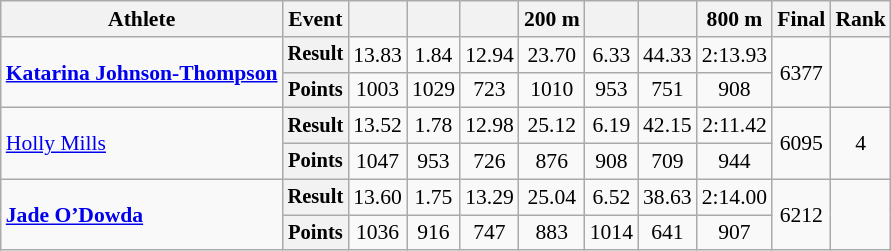<table class="wikitable" style="font-size:90%; text-align:center">
<tr>
<th>Athlete</th>
<th>Event</th>
<th></th>
<th></th>
<th></th>
<th>200 m</th>
<th></th>
<th></th>
<th>800 m</th>
<th>Final</th>
<th>Rank</th>
</tr>
<tr>
<td rowspan="2" style="text-align:left;"><strong><a href='#'>Katarina Johnson-Thompson</a></strong></td>
<th style="font-size:95%">Result</th>
<td>13.83</td>
<td>1.84</td>
<td>12.94</td>
<td>23.70</td>
<td>6.33</td>
<td>44.33</td>
<td>2:13.93</td>
<td rowspan=2>6377</td>
<td rowspan=2></td>
</tr>
<tr>
<th style="font-size:95%">Points</th>
<td>1003</td>
<td>1029</td>
<td>723</td>
<td>1010</td>
<td>953</td>
<td>751</td>
<td>908</td>
</tr>
<tr>
<td rowspan="2" style="text-align:left;"><a href='#'>Holly Mills</a></td>
<th style="font-size:95%">Result</th>
<td>13.52</td>
<td>1.78</td>
<td>12.98</td>
<td>25.12</td>
<td>6.19</td>
<td>42.15</td>
<td>2:11.42</td>
<td rowspan=2>6095</td>
<td rowspan=2>4</td>
</tr>
<tr>
<th style="font-size:95%">Points</th>
<td>1047</td>
<td>953</td>
<td>726</td>
<td>876</td>
<td>908</td>
<td>709</td>
<td>944</td>
</tr>
<tr>
<td rowspan="2" style="text-align:left;"><strong><a href='#'>Jade O’Dowda</a></strong></td>
<th style="font-size:95%">Result</th>
<td>13.60</td>
<td>1.75</td>
<td>13.29</td>
<td>25.04</td>
<td>6.52</td>
<td>38.63</td>
<td>2:14.00</td>
<td rowspan=2>6212</td>
<td rowspan=2></td>
</tr>
<tr>
<th style="font-size:95%">Points</th>
<td>1036</td>
<td>916</td>
<td>747</td>
<td>883</td>
<td>1014</td>
<td>641</td>
<td>907</td>
</tr>
</table>
